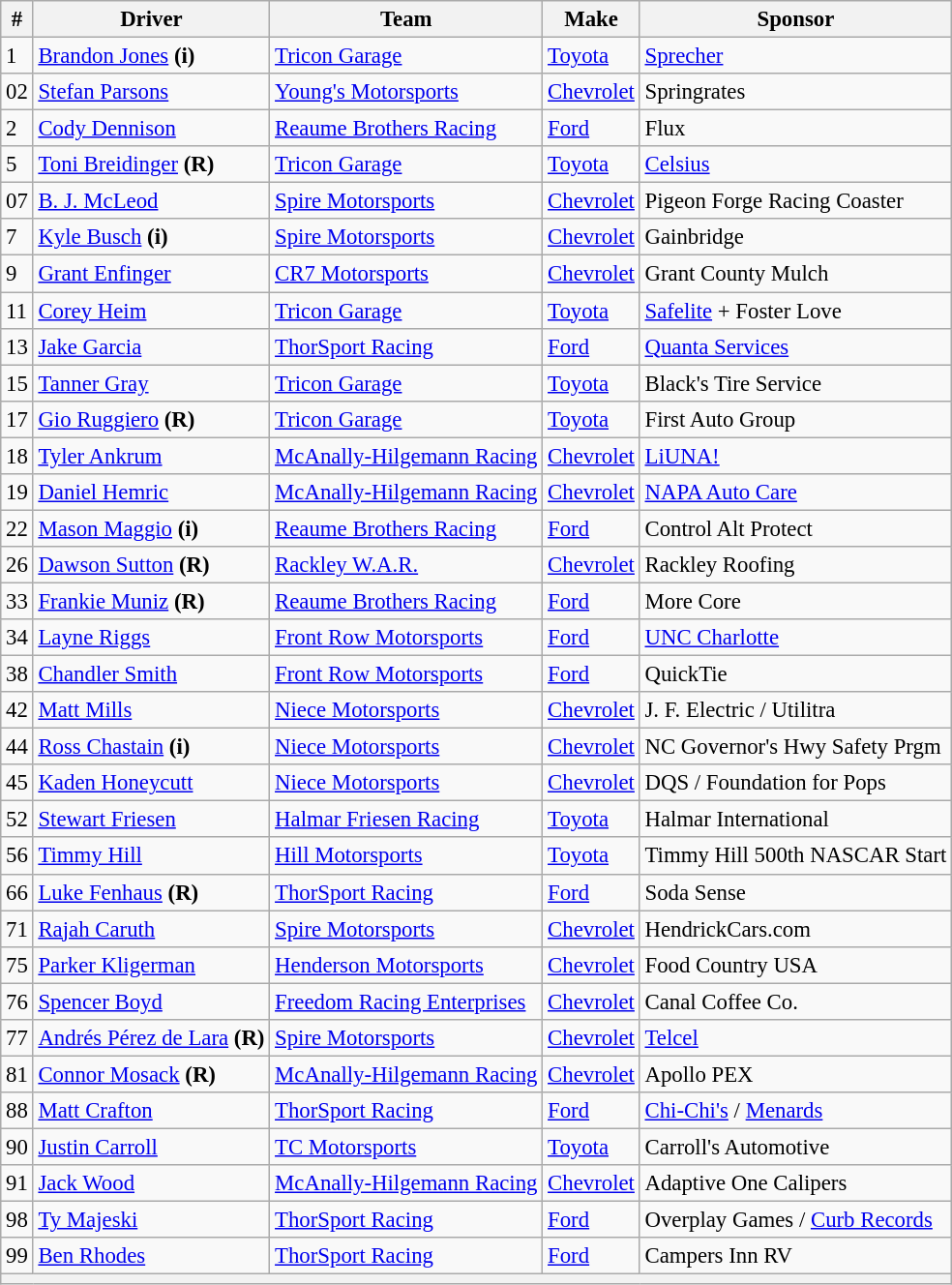<table class="wikitable" style="font-size: 95%;">
<tr>
<th>#</th>
<th>Driver</th>
<th>Team</th>
<th>Make</th>
<th>Sponsor</th>
</tr>
<tr>
<td>1</td>
<td><a href='#'>Brandon Jones</a> <strong>(i)</strong></td>
<td><a href='#'>Tricon Garage</a></td>
<td><a href='#'>Toyota</a></td>
<td><a href='#'>Sprecher</a></td>
</tr>
<tr>
<td>02</td>
<td><a href='#'>Stefan Parsons</a></td>
<td><a href='#'>Young's Motorsports</a></td>
<td><a href='#'>Chevrolet</a></td>
<td>Springrates</td>
</tr>
<tr>
<td>2</td>
<td><a href='#'>Cody Dennison</a></td>
<td><a href='#'>Reaume Brothers Racing</a></td>
<td><a href='#'>Ford</a></td>
<td>Flux</td>
</tr>
<tr>
<td>5</td>
<td><a href='#'>Toni Breidinger</a> <strong>(R)</strong></td>
<td><a href='#'>Tricon Garage</a></td>
<td><a href='#'>Toyota</a></td>
<td><a href='#'>Celsius</a></td>
</tr>
<tr>
<td>07</td>
<td><a href='#'>B. J. McLeod</a></td>
<td><a href='#'>Spire Motorsports</a></td>
<td><a href='#'>Chevrolet</a></td>
<td>Pigeon Forge Racing Coaster</td>
</tr>
<tr>
<td>7</td>
<td><a href='#'>Kyle Busch</a> <strong>(i)</strong></td>
<td><a href='#'>Spire Motorsports</a></td>
<td><a href='#'>Chevrolet</a></td>
<td>Gainbridge</td>
</tr>
<tr>
<td>9</td>
<td><a href='#'>Grant Enfinger</a></td>
<td><a href='#'>CR7 Motorsports</a></td>
<td><a href='#'>Chevrolet</a></td>
<td>Grant County Mulch</td>
</tr>
<tr>
<td>11</td>
<td><a href='#'>Corey Heim</a></td>
<td><a href='#'>Tricon Garage</a></td>
<td><a href='#'>Toyota</a></td>
<td><a href='#'>Safelite</a> + Foster Love</td>
</tr>
<tr>
<td>13</td>
<td><a href='#'>Jake Garcia</a></td>
<td><a href='#'>ThorSport Racing</a></td>
<td><a href='#'>Ford</a></td>
<td><a href='#'>Quanta Services</a></td>
</tr>
<tr>
<td>15</td>
<td><a href='#'>Tanner Gray</a></td>
<td><a href='#'>Tricon Garage</a></td>
<td><a href='#'>Toyota</a></td>
<td>Black's Tire Service</td>
</tr>
<tr>
<td>17</td>
<td><a href='#'>Gio Ruggiero</a> <strong>(R)</strong></td>
<td><a href='#'>Tricon Garage</a></td>
<td><a href='#'>Toyota</a></td>
<td>First Auto Group</td>
</tr>
<tr>
<td>18</td>
<td><a href='#'>Tyler Ankrum</a></td>
<td><a href='#'>McAnally-Hilgemann Racing</a></td>
<td><a href='#'>Chevrolet</a></td>
<td><a href='#'>LiUNA!</a></td>
</tr>
<tr>
<td>19</td>
<td><a href='#'>Daniel Hemric</a></td>
<td><a href='#'>McAnally-Hilgemann Racing</a></td>
<td><a href='#'>Chevrolet</a></td>
<td><a href='#'>NAPA Auto Care</a></td>
</tr>
<tr>
<td>22</td>
<td><a href='#'>Mason Maggio</a> <strong>(i)</strong></td>
<td><a href='#'>Reaume Brothers Racing</a></td>
<td><a href='#'>Ford</a></td>
<td>Control Alt Protect</td>
</tr>
<tr>
<td>26</td>
<td><a href='#'>Dawson Sutton</a> <strong>(R)</strong></td>
<td><a href='#'>Rackley W.A.R.</a></td>
<td><a href='#'>Chevrolet</a></td>
<td>Rackley Roofing</td>
</tr>
<tr>
<td>33</td>
<td><a href='#'>Frankie Muniz</a> <strong>(R)</strong></td>
<td><a href='#'>Reaume Brothers Racing</a></td>
<td><a href='#'>Ford</a></td>
<td>More Core</td>
</tr>
<tr>
<td>34</td>
<td><a href='#'>Layne Riggs</a></td>
<td><a href='#'>Front Row Motorsports</a></td>
<td><a href='#'>Ford</a></td>
<td><a href='#'>UNC Charlotte</a></td>
</tr>
<tr>
<td>38</td>
<td><a href='#'>Chandler Smith</a></td>
<td><a href='#'>Front Row Motorsports</a></td>
<td><a href='#'>Ford</a></td>
<td>QuickTie</td>
</tr>
<tr>
<td>42</td>
<td><a href='#'>Matt Mills</a></td>
<td><a href='#'>Niece Motorsports</a></td>
<td><a href='#'>Chevrolet</a></td>
<td>J. F. Electric / Utilitra</td>
</tr>
<tr>
<td>44</td>
<td><a href='#'>Ross Chastain</a> <strong>(i)</strong></td>
<td><a href='#'>Niece Motorsports</a></td>
<td><a href='#'>Chevrolet</a></td>
<td>NC Governor's Hwy Safety Prgm</td>
</tr>
<tr>
<td>45</td>
<td><a href='#'>Kaden Honeycutt</a></td>
<td><a href='#'>Niece Motorsports</a></td>
<td><a href='#'>Chevrolet</a></td>
<td nowrap>DQS / Foundation for Pops</td>
</tr>
<tr>
<td>52</td>
<td><a href='#'>Stewart Friesen</a></td>
<td><a href='#'>Halmar Friesen Racing</a></td>
<td><a href='#'>Toyota</a></td>
<td>Halmar International</td>
</tr>
<tr>
<td>56</td>
<td><a href='#'>Timmy Hill</a></td>
<td><a href='#'>Hill Motorsports</a></td>
<td><a href='#'>Toyota</a></td>
<td>Timmy Hill 500th NASCAR Start</td>
</tr>
<tr>
<td>66</td>
<td><a href='#'>Luke Fenhaus</a> <strong>(R)</strong></td>
<td><a href='#'>ThorSport Racing</a></td>
<td><a href='#'>Ford</a></td>
<td>Soda Sense</td>
</tr>
<tr>
<td>71</td>
<td><a href='#'>Rajah Caruth</a></td>
<td><a href='#'>Spire Motorsports</a></td>
<td><a href='#'>Chevrolet</a></td>
<td>HendrickCars.com</td>
</tr>
<tr>
<td>75</td>
<td><a href='#'>Parker Kligerman</a></td>
<td><a href='#'>Henderson Motorsports</a></td>
<td><a href='#'>Chevrolet</a></td>
<td>Food Country USA</td>
</tr>
<tr>
<td>76</td>
<td><a href='#'>Spencer Boyd</a></td>
<td nowrap=""><a href='#'>Freedom Racing Enterprises</a></td>
<td><a href='#'>Chevrolet</a></td>
<td>Canal Coffee Co.</td>
</tr>
<tr>
<td>77</td>
<td nowrap=""><a href='#'>Andrés Pérez de Lara</a> <strong>(R)</strong></td>
<td><a href='#'>Spire Motorsports</a></td>
<td><a href='#'>Chevrolet</a></td>
<td><a href='#'>Telcel</a></td>
</tr>
<tr>
<td>81</td>
<td><a href='#'>Connor Mosack</a> <strong>(R)</strong></td>
<td><a href='#'>McAnally-Hilgemann Racing</a></td>
<td><a href='#'>Chevrolet</a></td>
<td nowrap="">Apollo PEX</td>
</tr>
<tr>
<td>88</td>
<td><a href='#'>Matt Crafton</a></td>
<td><a href='#'>ThorSport Racing</a></td>
<td><a href='#'>Ford</a></td>
<td><a href='#'>Chi-Chi's</a> / <a href='#'>Menards</a></td>
</tr>
<tr>
<td>90</td>
<td><a href='#'>Justin Carroll</a></td>
<td><a href='#'>TC Motorsports</a></td>
<td><a href='#'>Toyota</a></td>
<td>Carroll's Automotive</td>
</tr>
<tr>
<td>91</td>
<td><a href='#'>Jack Wood</a></td>
<td><a href='#'>McAnally-Hilgemann Racing</a></td>
<td><a href='#'>Chevrolet</a></td>
<td>Adaptive One Calipers</td>
</tr>
<tr>
<td>98</td>
<td><a href='#'>Ty Majeski</a></td>
<td><a href='#'>ThorSport Racing</a></td>
<td><a href='#'>Ford</a></td>
<td>Overplay Games / <a href='#'>Curb Records</a></td>
</tr>
<tr>
<td>99</td>
<td><a href='#'>Ben Rhodes</a></td>
<td><a href='#'>ThorSport Racing</a></td>
<td><a href='#'>Ford</a></td>
<td>Campers Inn RV</td>
</tr>
<tr>
<th colspan="5"></th>
</tr>
</table>
